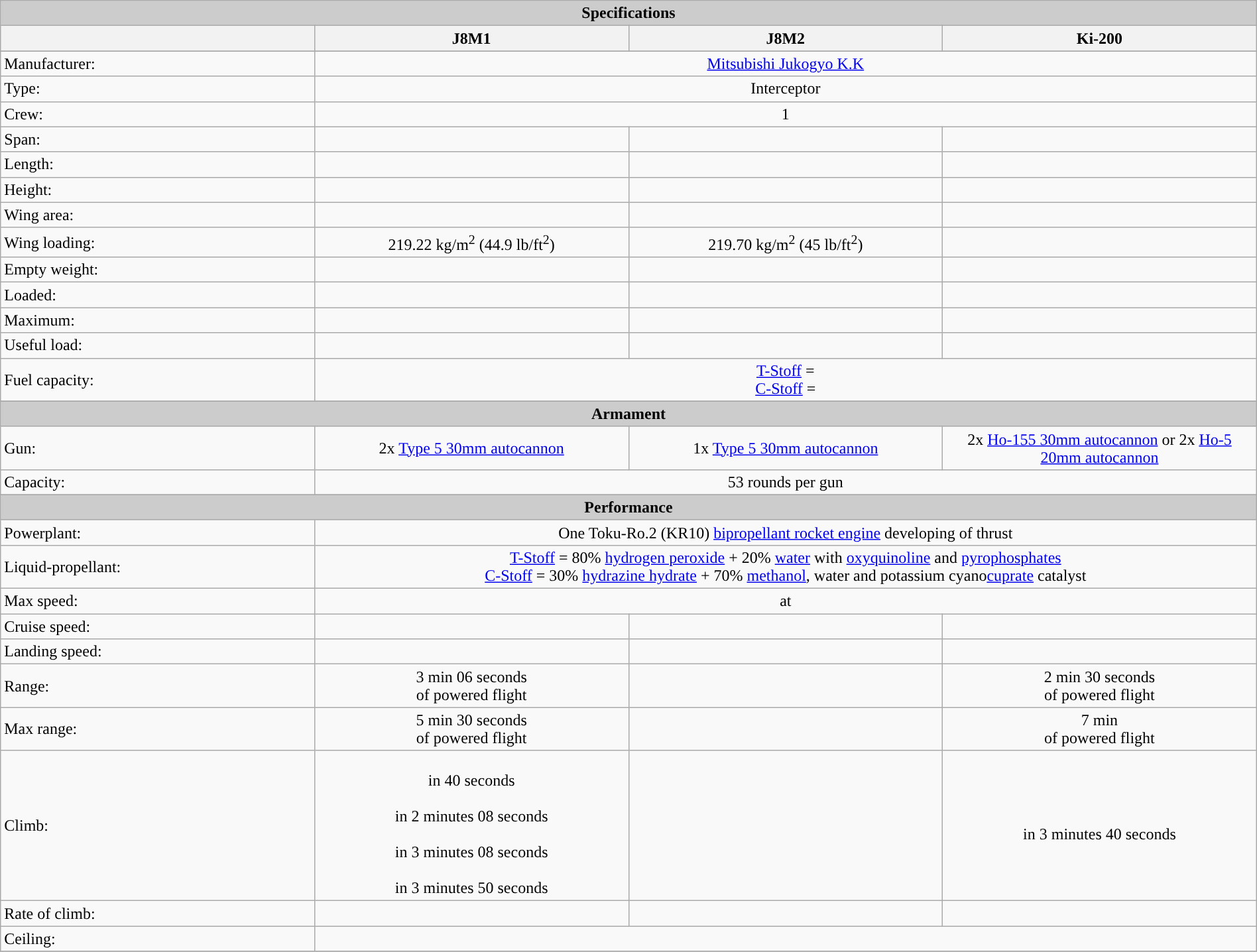<table class="wikitable left" style="text-align:center; width: 100%">
<tr style="vertical-align:top; background-color:#ccc;">
<td colspan="4" style="text-align:center;"><strong>Specifications</strong> </td>
</tr>
<tr style="vertical-align:top;">
<th style="width:14%"></th>
<th style="width:14%">J8M1</th>
<th style="width:14%">J8M2</th>
<th style="width:14%">Ki-200</th>
</tr>
<tr style="vertical-align:top;">
</tr>
<tr>
<td style="; text-align:left;">Manufacturer:</td>
<td colspan="3"><a href='#'>Mitsubishi Jukogyo K.K</a></td>
</tr>
<tr>
<td style="; text-align:left;">Type:</td>
<td colspan="3">Interceptor</td>
</tr>
<tr>
<td style="; text-align:left;">Crew:</td>
<td colspan="3">1</td>
</tr>
<tr>
<td style="; text-align:left;">Span:</td>
<td></td>
<td></td>
<td></td>
</tr>
<tr>
<td style="; text-align:left;">Length:</td>
<td></td>
<td></td>
<td></td>
</tr>
<tr>
<td style="; text-align:left;">Height:</td>
<td></td>
<td></td>
<td></td>
</tr>
<tr>
<td style="; text-align:left;">Wing area:</td>
<td></td>
<td></td>
<td></td>
</tr>
<tr>
<td style="; text-align:left;">Wing loading:</td>
<td>219.22 kg/m<sup>2</sup> (44.9 lb/ft<sup>2</sup>)</td>
<td>219.70 kg/m<sup>2</sup> (45 lb/ft<sup>2</sup>)</td>
<td></td>
</tr>
<tr>
<td style="; text-align:left;">Empty weight:</td>
<td></td>
<td></td>
<td></td>
</tr>
<tr>
<td style="; text-align:left;">Loaded:</td>
<td></td>
<td></td>
</tr>
<tr>
<td style="; text-align:left;">Maximum:</td>
<td></td>
<td></td>
<td></td>
</tr>
<tr>
<td style="; text-align:left;">Useful load:</td>
<td></td>
<td></td>
<td></td>
</tr>
<tr>
<td style="; text-align:left;">Fuel capacity:</td>
<td colspan="3" align="center"><a href='#'>T-Stoff</a> =  <br> <a href='#'>C-Stoff</a> = </td>
</tr>
<tr>
</tr>
<tr style="vertical-align:top; text-align:center; background-color:#ccc;">
<td colspan="4"><strong>Armament</strong></td>
</tr>
<tr>
<td style="; text-align:left;">Gun:</td>
<td>2x <a href='#'>Type 5 30mm autocannon</a></td>
<td>1x <a href='#'>Type 5 30mm autocannon</a></td>
<td>2x <a href='#'>Ho-155 30mm autocannon</a> or 2x <a href='#'>Ho-5 20mm autocannon</a></td>
</tr>
<tr>
<td style="; text-align:left;">Capacity:</td>
<td colspan="3" align="center">53 rounds per gun</td>
</tr>
<tr>
</tr>
<tr style="vertical-align:top; text-align:center; background-color:#ccc;">
<td colspan="4"><strong>Performance</strong></td>
</tr>
<tr>
<td style="; text-align:left;">Powerplant:</td>
<td colspan="3" align="center">One Toku-Ro.2 (KR10) <a href='#'>bipropellant rocket engine</a> developing  of thrust</td>
</tr>
<tr>
<td style="; text-align:left;">Liquid-propellant:</td>
<td colspan="3" align="center"><a href='#'>T-Stoff</a> = 80% <a href='#'>hydrogen peroxide</a> + 20% <a href='#'>water</a> with <a href='#'>oxyquinoline</a> and <a href='#'>pyrophosphates</a> <br> <a href='#'>C-Stoff</a> = 30% <a href='#'>hydrazine hydrate</a> + 70% <a href='#'>methanol</a>, water and potassium cyano<a href='#'>cuprate</a> catalyst</td>
</tr>
<tr>
<td style="; text-align:left;">Max speed:</td>
<td colspan="3" align="center"> at </td>
</tr>
<tr>
<td style="; text-align:left;">Cruise speed:</td>
<td></td>
<td></td>
<td></td>
</tr>
<tr>
<td style="; text-align:left;">Landing speed:</td>
<td></td>
<td></td>
<td></td>
</tr>
<tr>
<td style="; text-align:left;">Range:</td>
<td>3 min 06 seconds<br> of powered flight</td>
<td></td>
<td>2 min 30 seconds<br> of powered flight</td>
</tr>
<tr>
<td style="; text-align:left;">Max range:</td>
<td>5 min 30 seconds<br> of powered flight</td>
<td></td>
<td>7 min<br>of powered flight</td>
</tr>
<tr>
<td style="; text-align:left;">Climb:</td>
<td><br>in 40 seconds <br><br>in 2 minutes 08 seconds <br><br>in 3 minutes 08 seconds <br><br>in 3 minutes 50 seconds</td>
<td></td>
<td><br>in 3 minutes 40 seconds</td>
</tr>
<tr>
<td style="; text-align:left;">Rate of climb:</td>
<td></td>
<td></td>
<td></td>
</tr>
<tr>
<td style="; text-align:left;">Ceiling:</td>
<td colspan="3"></td>
</tr>
<tr>
</tr>
</table>
